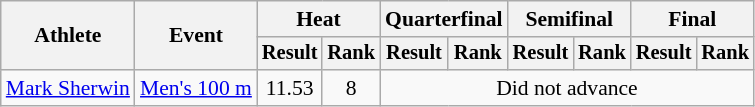<table class=wikitable style="font-size:90%">
<tr>
<th rowspan="2">Athlete</th>
<th rowspan="2">Event</th>
<th colspan="2">Heat</th>
<th colspan="2">Quarterfinal</th>
<th colspan="2">Semifinal</th>
<th colspan="2">Final</th>
</tr>
<tr style="font-size:95%">
<th>Result</th>
<th>Rank</th>
<th>Result</th>
<th>Rank</th>
<th>Result</th>
<th>Rank</th>
<th>Result</th>
<th>Rank</th>
</tr>
<tr align=center>
<td align=left><a href='#'>Mark Sherwin</a></td>
<td align=left><a href='#'>Men's 100 m</a></td>
<td>11.53</td>
<td>8</td>
<td colspan=6>Did not advance</td>
</tr>
</table>
